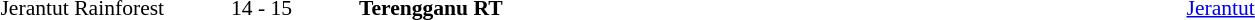<table width=100% cellspacing=1>
<tr>
<th width=25%></th>
<th width=10%></th>
<th></th>
</tr>
<tr>
</tr>
<tr style=font-size:90%>
<td align=right>Jerantut Rainforest </td>
<td align=center>14 - 15</td>
<td> <strong>Terengganu RT</strong></td>
<td><a href='#'>Jerantut</a></td>
</tr>
</table>
